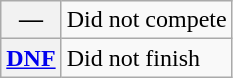<table class="wikitable">
<tr>
<th scope="row">—</th>
<td>Did not compete</td>
</tr>
<tr>
<th scope="row"><a href='#'>DNF</a></th>
<td>Did not finish</td>
</tr>
</table>
